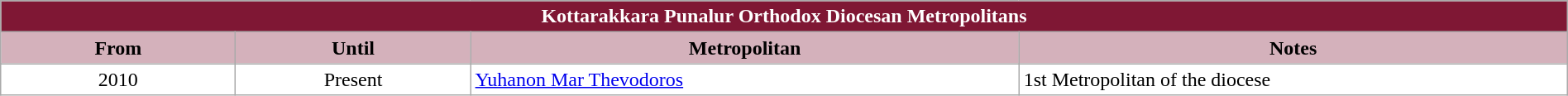<table class="wikitable" style="width: 100%;">
<tr>
<th colspan="4" style="background-color: #7F1734; color: white;">Kottarakkara Punalur Orthodox Diocesan Metropolitans</th>
</tr>
<tr>
<th style="background-color: #D4B1BB; width: 15%;">From</th>
<th style="background-color: #D4B1BB; width: 15%;">Until</th>
<th style="background-color: #D4B1BB; width: 35%;">Metropolitan</th>
<th style="background-color: #D4B1BB; width: 35%;">Notes</th>
</tr>
<tr valign="top" style="background-color: white;">
<td style="text-align: center;">2010</td>
<td style="text-align: center;">Present</td>
<td><a href='#'>Yuhanon Mar Thevodoros</a></td>
<td>1st Metropolitan of the diocese</td>
</tr>
</table>
